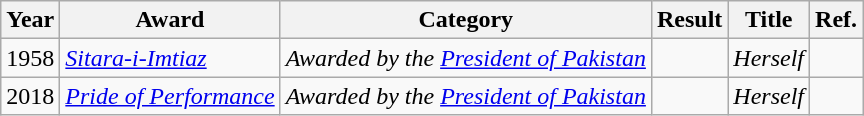<table class="wikitable">
<tr>
<th>Year</th>
<th>Award</th>
<th>Category</th>
<th>Result</th>
<th>Title</th>
<th>Ref.</th>
</tr>
<tr>
<td>1958</td>
<td><em><a href='#'>Sitara-i-Imtiaz</a></em></td>
<td><em>Awarded by the <a href='#'>President of Pakistan</a></em></td>
<td></td>
<td><em>Herself</em></td>
<td></td>
</tr>
<tr>
<td>2018</td>
<td><em><a href='#'>Pride of Performance</a></em></td>
<td><em>Awarded by the <a href='#'>President of Pakistan</a></em></td>
<td></td>
<td><em>Herself</em></td>
<td></td>
</tr>
</table>
